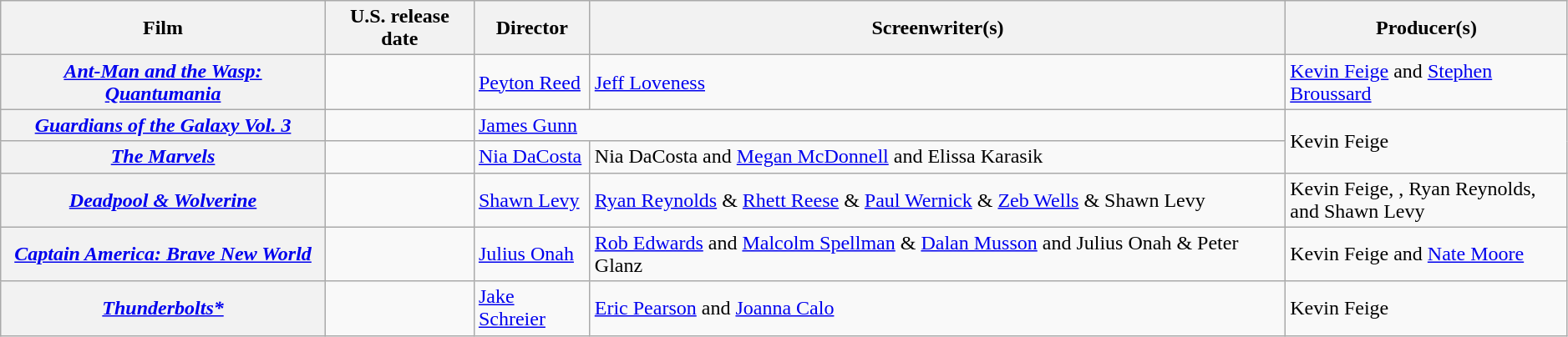<table class="wikitable plainrowheaders defaultcenter col2left" style="width: 99%;">
<tr>
<th scope="col">Film</th>
<th scope="col">U.S. release date</th>
<th scope="col">Director</th>
<th scope="col">Screenwriter(s)</th>
<th scope="col" style="width:18%;">Producer(s)</th>
</tr>
<tr>
<th scope="row"><em><a href='#'>Ant-Man and the Wasp: Quantumania</a></em></th>
<td></td>
<td><a href='#'>Peyton Reed</a></td>
<td><a href='#'>Jeff Loveness</a></td>
<td><a href='#'>Kevin Feige</a> and <a href='#'>Stephen Broussard</a></td>
</tr>
<tr>
<th scope="row"><em><a href='#'>Guardians of the Galaxy Vol. 3</a></em></th>
<td></td>
<td colspan="2"><a href='#'>James Gunn</a></td>
<td rowspan="2">Kevin Feige</td>
</tr>
<tr>
<th scope="row"><em><a href='#'>The Marvels</a></em></th>
<td></td>
<td><a href='#'>Nia DaCosta</a></td>
<td>Nia DaCosta and <a href='#'>Megan McDonnell</a> and Elissa Karasik</td>
</tr>
<tr>
<th scope="row"><em><a href='#'>Deadpool & Wolverine</a></em></th>
<td></td>
<td><a href='#'>Shawn Levy</a></td>
<td><a href='#'>Ryan Reynolds</a> & <a href='#'>Rhett Reese</a> & <a href='#'>Paul Wernick</a> & <a href='#'>Zeb Wells</a> & Shawn Levy</td>
<td>Kevin Feige, , Ryan Reynolds, and Shawn Levy</td>
</tr>
<tr>
<th scope="row"><em><a href='#'>Captain America: Brave New World</a></em></th>
<td></td>
<td><a href='#'>Julius Onah</a></td>
<td><a href='#'>Rob Edwards</a> and <a href='#'>Malcolm Spellman</a> & <a href='#'>Dalan Musson</a> and Julius Onah & Peter Glanz</td>
<td>Kevin Feige and <a href='#'>Nate Moore</a></td>
</tr>
<tr>
<th scope="row"><em><a href='#'>Thunderbolts*</a></em></th>
<td></td>
<td><a href='#'>Jake Schreier</a></td>
<td><a href='#'>Eric Pearson</a> and <a href='#'>Joanna Calo</a></td>
<td>Kevin Feige</td>
</tr>
</table>
